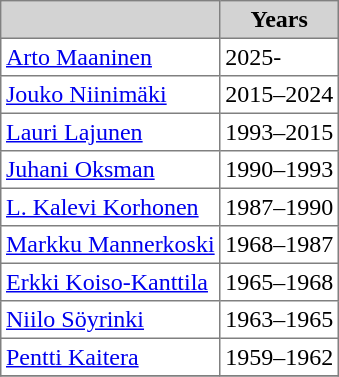<table class="toccolours sortable" border="1" cellpadding="3" style="border-collapse:collapse">
<tr bgcolor=lightgrey>
<th></th>
<th>Years</th>
</tr>
<tr>
<td><a href='#'>Arto Maaninen</a></td>
<td>2025-</td>
</tr>
<tr>
<td><a href='#'>Jouko Niinimäki</a></td>
<td>2015–2024</td>
</tr>
<tr>
<td><a href='#'>Lauri Lajunen</a></td>
<td>1993–2015</td>
</tr>
<tr>
<td><a href='#'>Juhani Oksman</a></td>
<td>1990–1993</td>
</tr>
<tr>
<td><a href='#'>L. Kalevi Korhonen</a></td>
<td>1987–1990</td>
</tr>
<tr>
<td><a href='#'>Markku Mannerkoski</a></td>
<td>1968–1987</td>
</tr>
<tr>
<td><a href='#'>Erkki Koiso-Kanttila</a></td>
<td>1965–1968</td>
</tr>
<tr>
<td><a href='#'>Niilo Söyrinki</a></td>
<td>1963–1965</td>
</tr>
<tr>
<td><a href='#'>Pentti Kaitera</a></td>
<td>1959–1962</td>
</tr>
<tr>
</tr>
</table>
